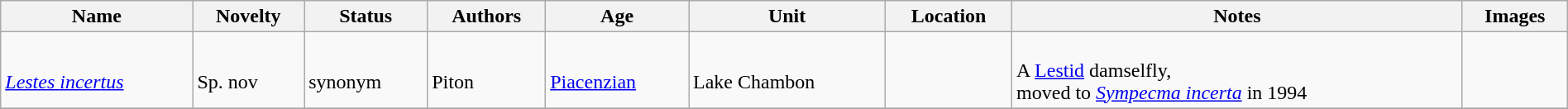<table class="wikitable sortable" align="center" width="100%">
<tr>
<th>Name</th>
<th>Novelty</th>
<th>Status</th>
<th>Authors</th>
<th>Age</th>
<th>Unit</th>
<th>Location</th>
<th>Notes</th>
<th>Images</th>
</tr>
<tr>
<td><br><em><a href='#'>Lestes incertus</a></em></td>
<td><br>Sp. nov</td>
<td><br>synonym</td>
<td><br>Piton</td>
<td><br><a href='#'>Piacenzian</a></td>
<td><br>Lake Chambon</td>
<td><br></td>
<td><br>A <a href='#'>Lestid</a> damselfly, <br>moved to <em><a href='#'>Sympecma incerta</a></em> in 1994</td>
<td><br></td>
</tr>
<tr>
</tr>
</table>
